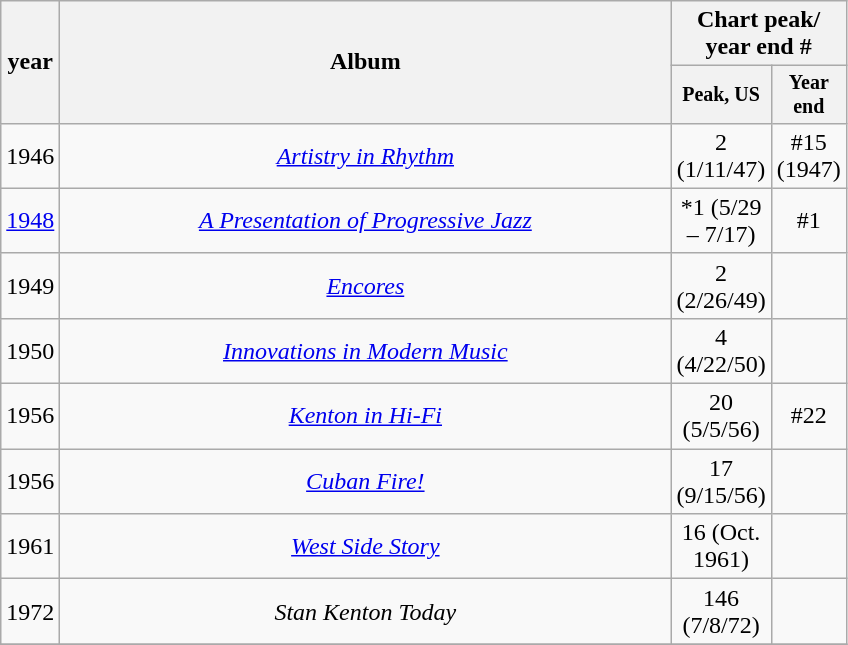<table class="wikitable" style="text-align:center;" align="center">
<tr>
<th rowspan="2">year</th>
<th width="400" rowspan="2">Album</th>
<th colspan="5">Chart peak/<br>year end #</th>
</tr>
<tr style="font-size:smaller;">
<th width="40">Peak, US</th>
<th width="40">Year end</th>
</tr>
<tr>
<td>1946</td>
<td align="center"><em><a href='#'>Artistry in Rhythm</a></em></td>
<td>2 (1/11/47)</td>
<td>#15 (1947)</td>
</tr>
<tr>
<td><a href='#'>1948</a></td>
<td align="center"><em><a href='#'>A Presentation of Progressive Jazz</a></em></td>
<td>*1 (5/29 – 7/17)</td>
<td>#1</td>
</tr>
<tr>
<td>1949</td>
<td align="center"><em><a href='#'>Encores</a></em></td>
<td>2 (2/26/49)</td>
<td></td>
</tr>
<tr>
<td>1950</td>
<td align="center"><em><a href='#'>Innovations in Modern Music</a></em></td>
<td>4 (4/22/50)</td>
<td></td>
</tr>
<tr>
<td>1956</td>
<td align="center"><em><a href='#'>Kenton in Hi-Fi</a></em></td>
<td>20 (5/5/56)</td>
<td>#22</td>
</tr>
<tr>
<td>1956</td>
<td align="center"><em><a href='#'>Cuban Fire!</a></em></td>
<td>17 (9/15/56)</td>
<td></td>
</tr>
<tr>
<td>1961</td>
<td align="center"><em><a href='#'>West Side Story</a></em></td>
<td>16 (Oct.<br>1961)</td>
<td></td>
</tr>
<tr>
<td>1972</td>
<td align="center"><em>Stan Kenton Today</em></td>
<td>146 (7/8/72)</td>
<td></td>
</tr>
<tr>
</tr>
</table>
